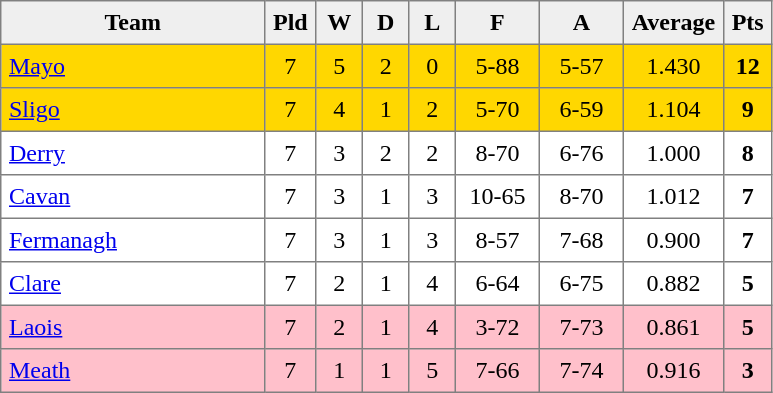<table style=border-collapse:collapse border=1 cellspacing=0 cellpadding=5>
<tr align=center bgcolor=#efefef>
<th width=165>Team</th>
<th width=20>Pld</th>
<th width=20>W</th>
<th width=20>D</th>
<th width=20>L</th>
<th width=45>F</th>
<th width=45>A</th>
<th width=20>Average</th>
<th width=20>Pts</th>
</tr>
<tr align=center style= "background:gold;">
<td style="text-align:left"><a href='#'>Mayo</a></td>
<td>7</td>
<td>5</td>
<td>2</td>
<td>0</td>
<td>5-88</td>
<td>5-57</td>
<td>1.430</td>
<td><strong>12</strong></td>
</tr>
<tr align=center style= "background:gold;">
<td style="text-align:left"><a href='#'>Sligo</a></td>
<td>7</td>
<td>4</td>
<td>1</td>
<td>2</td>
<td>5-70</td>
<td>6-59</td>
<td>1.104</td>
<td><strong>9</strong></td>
</tr>
<tr align=center style= "">
<td style="text-align:left"><a href='#'>Derry</a></td>
<td>7</td>
<td>3</td>
<td>2</td>
<td>2</td>
<td>8-70</td>
<td>6-76</td>
<td>1.000</td>
<td><strong>8</strong></td>
</tr>
<tr align=center style= "">
<td style="text-align:left"><a href='#'>Cavan</a></td>
<td>7</td>
<td>3</td>
<td>1</td>
<td>3</td>
<td>10-65</td>
<td>8-70</td>
<td>1.012</td>
<td><strong>7</strong></td>
</tr>
<tr align=center style= "">
<td style="text-align:left"><a href='#'>Fermanagh</a></td>
<td>7</td>
<td>3</td>
<td>1</td>
<td>3</td>
<td>8-57</td>
<td>7-68</td>
<td>0.900</td>
<td><strong>7</strong></td>
</tr>
<tr align=center style= "">
<td style="text-align:left"><a href='#'>Clare</a></td>
<td>7</td>
<td>2</td>
<td>1</td>
<td>4</td>
<td>6-64</td>
<td>6-75</td>
<td>0.882</td>
<td><strong>5</strong></td>
</tr>
<tr align=center style= "background:#FFC0CB">
<td style="text-align:left"><a href='#'>Laois</a></td>
<td>7</td>
<td>2</td>
<td>1</td>
<td>4</td>
<td>3-72</td>
<td>7-73</td>
<td>0.861</td>
<td><strong>5</strong></td>
</tr>
<tr align=center style= "background:#FFC0CB">
<td style="text-align:left"><a href='#'>Meath</a></td>
<td>7</td>
<td>1</td>
<td>1</td>
<td>5</td>
<td>7-66</td>
<td>7-74</td>
<td>0.916</td>
<td><strong>3</strong></td>
</tr>
</table>
